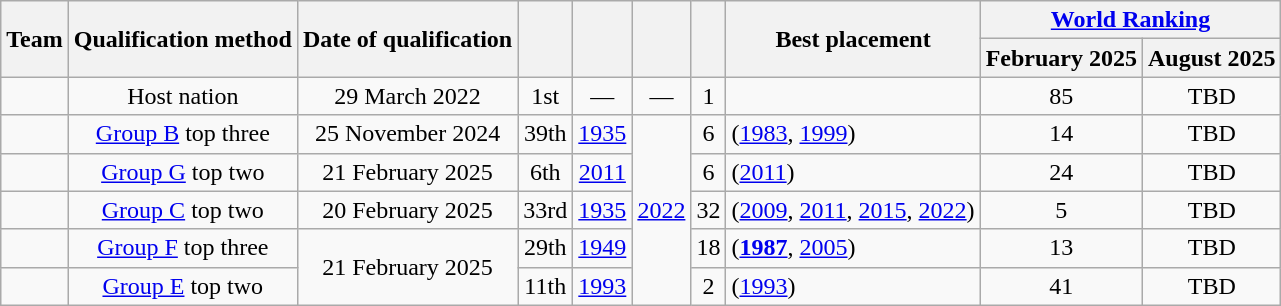<table class="wikitable sortable">
<tr>
<th rowspan=2>Team</th>
<th rowspan=2>Qualification method</th>
<th rowspan=2>Date of qualification</th>
<th rowspan=2></th>
<th rowspan=2></th>
<th rowspan=2></th>
<th rowspan=2></th>
<th rowspan=2>Best placement</th>
<th colspan=2><a href='#'>World Ranking</a></th>
</tr>
<tr>
<th>February 2025</th>
<th>August 2025</th>
</tr>
<tr>
<td></td>
<td align="center">Host nation</td>
<td align="center">29 March 2022</td>
<td align="center">1st</td>
<td align="center">—</td>
<td align="center">—</td>
<td align="center">1</td>
<td></td>
<td align="center">85</td>
<td align="center">TBD</td>
</tr>
<tr>
<td></td>
<td align="center"><a href='#'>Group B</a> top three</td>
<td align="center">25 November 2024</td>
<td align="center">39th</td>
<td align="center"><a href='#'>1935</a></td>
<td align="center" rowspan=5><a href='#'>2022</a></td>
<td align="center">6</td>
<td> (<a href='#'>1983</a>, <a href='#'>1999</a>)</td>
<td align="center">14</td>
<td align="center">TBD</td>
</tr>
<tr>
<td></td>
<td align="center"><a href='#'>Group G</a> top two</td>
<td align="center">21 February 2025</td>
<td align="center">6th</td>
<td align="center"><a href='#'>2011</a></td>
<td align="center">6</td>
<td> (<a href='#'>2011</a>)</td>
<td align="center">24</td>
<td align="center">TBD</td>
</tr>
<tr>
<td></td>
<td align="center"><a href='#'>Group C</a> top two</td>
<td align="center">20 February 2025</td>
<td align="center">33rd</td>
<td align="center"><a href='#'>1935</a></td>
<td align="center">32</td>
<td> (<a href='#'>2009</a>, <a href='#'>2011</a>, <a href='#'>2015</a>, <a href='#'>2022</a>)</td>
<td align="center">5</td>
<td align="center">TBD</td>
</tr>
<tr>
<td></td>
<td align="center"><a href='#'>Group F</a> top three</td>
<td align="center" rowspan=2>21 February 2025</td>
<td align="center">29th</td>
<td align="center"><a href='#'>1949</a></td>
<td align="center">18</td>
<td> (<a href='#'><strong>1987</strong></a>, <a href='#'>2005</a>)</td>
<td align="center">13</td>
<td align="center">TBD</td>
</tr>
<tr>
<td></td>
<td align="center"><a href='#'>Group E</a> top two</td>
<td align="center">11th</td>
<td align="center"><a href='#'>1993</a></td>
<td align="center">2</td>
<td> (<a href='#'>1993</a>)</td>
<td align="center">41</td>
<td align="center">TBD</td>
</tr>
</table>
